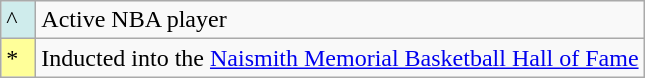<table class="wikitable">
<tr>
<td style="background:#CFECEC; width:1em">^</td>
<td>Active NBA player</td>
</tr>
<tr>
<td style="background:#FFFF99; width:1em">*</td>
<td>Inducted into the <a href='#'>Naismith Memorial Basketball Hall of Fame</a></td>
</tr>
</table>
